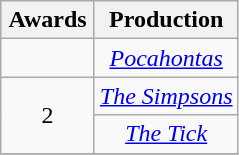<table class="wikitable" rowspan="2" style="text-align:center;" background: #f6e39c;>
<tr>
<th scope="col" style="width:55px;">Awards</th>
<th scope="col" style="text-align:center;">Production</th>
</tr>
<tr>
<td></td>
<td><em><a href='#'>Pocahontas</a></em></td>
</tr>
<tr>
<td rowspan=2 style="text-align:center">2</td>
<td><em><a href='#'>The Simpsons</a></em></td>
</tr>
<tr>
<td><em><a href='#'>The Tick</a></em></td>
</tr>
<tr>
</tr>
</table>
